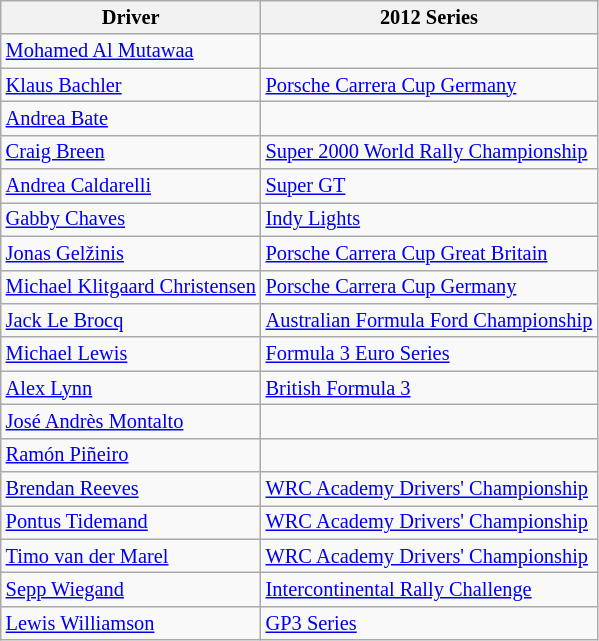<table class="wikitable" style="font-size: 85%">
<tr>
<th>Driver</th>
<th>2012 Series</th>
</tr>
<tr>
<td> <a href='#'>Mohamed Al Mutawaa</a></td>
<td></td>
</tr>
<tr>
<td> <a href='#'>Klaus Bachler</a></td>
<td><a href='#'>Porsche Carrera Cup Germany</a></td>
</tr>
<tr>
<td> <a href='#'>Andrea Bate</a></td>
<td></td>
</tr>
<tr>
<td> <a href='#'>Craig Breen</a></td>
<td><a href='#'>Super 2000 World Rally Championship</a></td>
</tr>
<tr>
<td> <a href='#'>Andrea Caldarelli</a></td>
<td><a href='#'>Super GT</a></td>
</tr>
<tr>
<td> <a href='#'>Gabby Chaves</a></td>
<td><a href='#'>Indy Lights</a></td>
</tr>
<tr>
<td> <a href='#'>Jonas Gelžinis</a></td>
<td><a href='#'>Porsche Carrera Cup Great Britain</a></td>
</tr>
<tr>
<td> <a href='#'>Michael Klitgaard Christensen</a></td>
<td><a href='#'>Porsche Carrera Cup Germany</a></td>
</tr>
<tr>
<td> <a href='#'>Jack Le Brocq</a></td>
<td><a href='#'>Australian Formula Ford Championship</a></td>
</tr>
<tr>
<td> <a href='#'>Michael Lewis</a></td>
<td><a href='#'>Formula 3 Euro Series</a></td>
</tr>
<tr>
<td> <a href='#'>Alex Lynn</a></td>
<td><a href='#'>British Formula 3</a></td>
</tr>
<tr>
<td> <a href='#'>José Andrès Montalto</a></td>
<td></td>
</tr>
<tr>
<td> <a href='#'>Ramón Piñeiro</a></td>
<td></td>
</tr>
<tr>
<td> <a href='#'>Brendan Reeves</a></td>
<td><a href='#'>WRC Academy Drivers' Championship</a></td>
</tr>
<tr>
<td> <a href='#'>Pontus Tidemand</a></td>
<td><a href='#'>WRC Academy Drivers' Championship</a></td>
</tr>
<tr>
<td> <a href='#'>Timo van der Marel</a></td>
<td><a href='#'>WRC Academy Drivers' Championship</a></td>
</tr>
<tr>
<td> <a href='#'>Sepp Wiegand</a></td>
<td><a href='#'>Intercontinental Rally Challenge</a></td>
</tr>
<tr>
<td> <a href='#'>Lewis Williamson</a></td>
<td><a href='#'>GP3 Series</a></td>
</tr>
</table>
